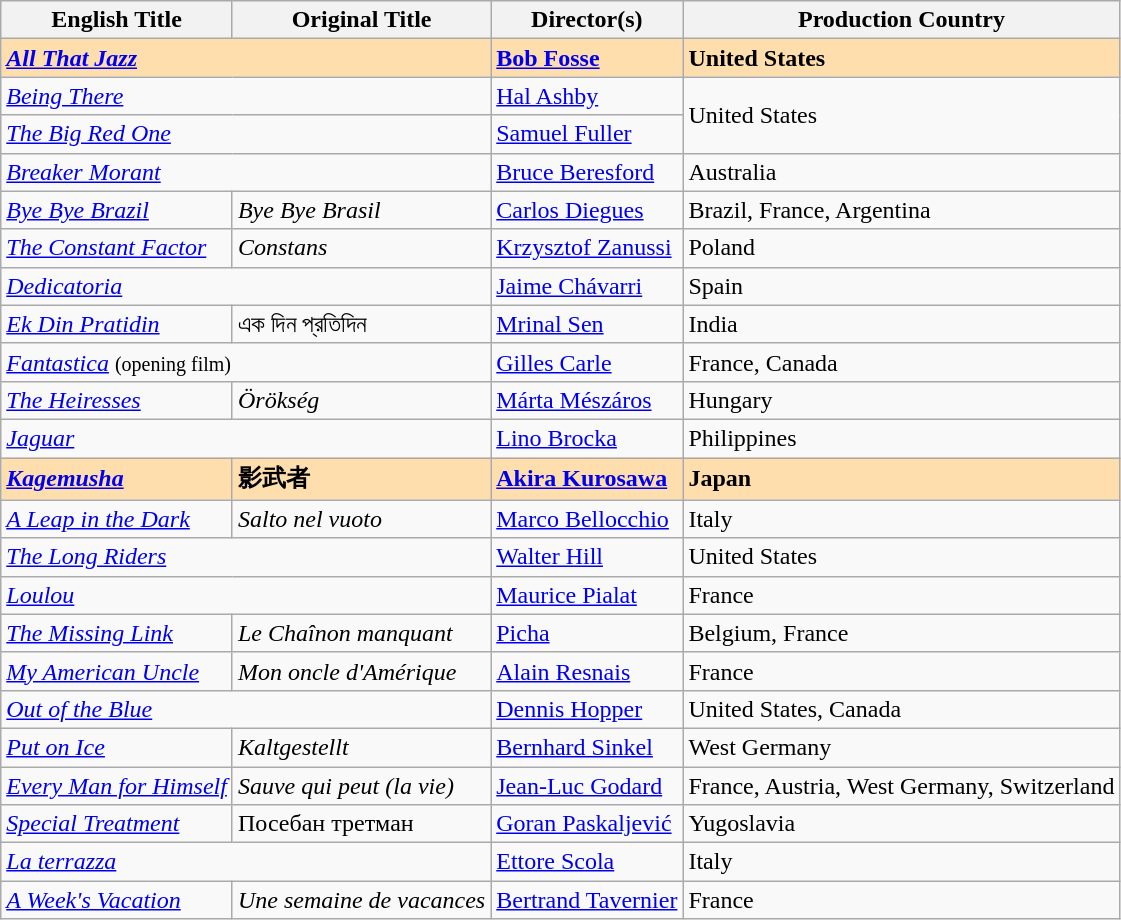<table class="wikitable">
<tr>
<th>English Title</th>
<th>Original Title</th>
<th>Director(s)</th>
<th>Production Country</th>
</tr>
<tr style="background:#FFDEAD;">
<td colspan="2"><em><a href='#'><strong>All That Jazz</strong></a></em></td>
<td><strong><a href='#'>Bob Fosse</a></strong></td>
<td><strong>United States</strong></td>
</tr>
<tr>
<td colspan="2"><em><a href='#'>Being There</a></em></td>
<td><a href='#'>Hal Ashby</a></td>
<td rowspan="2">United States</td>
</tr>
<tr>
<td colspan="2"><em><a href='#'>The Big Red One</a></em></td>
<td><a href='#'>Samuel Fuller</a></td>
</tr>
<tr>
<td colspan="2"><em><a href='#'>Breaker Morant</a></em></td>
<td><a href='#'>Bruce Beresford</a></td>
<td>Australia</td>
</tr>
<tr>
<td><em><a href='#'>Bye Bye Brazil</a></em></td>
<td><em>Bye Bye Brasil</em></td>
<td><a href='#'>Carlos Diegues</a></td>
<td>Brazil, France, Argentina</td>
</tr>
<tr>
<td><em><a href='#'>The Constant Factor</a></em></td>
<td><em>Constans</em></td>
<td><a href='#'>Krzysztof Zanussi</a></td>
<td>Poland</td>
</tr>
<tr>
<td colspan="2"><em><a href='#'>Dedicatoria</a></em></td>
<td><a href='#'>Jaime Chávarri</a></td>
<td>Spain</td>
</tr>
<tr>
<td><em><a href='#'>Ek Din Pratidin</a></em></td>
<td>এক দিন প্রতিদিন</td>
<td><a href='#'>Mrinal Sen</a></td>
<td>India</td>
</tr>
<tr>
<td colspan="2"><em><a href='#'>Fantastica</a></em> <small>(opening film)</small></td>
<td><a href='#'>Gilles Carle</a></td>
<td>France, Canada</td>
</tr>
<tr>
<td><em><a href='#'>The Heiresses</a></em></td>
<td><em>Örökség</em></td>
<td><a href='#'>Márta Mészáros</a></td>
<td>Hungary</td>
</tr>
<tr>
<td colspan="2"><em><a href='#'>Jaguar</a></em></td>
<td><a href='#'>Lino Brocka</a></td>
<td>Philippines</td>
</tr>
<tr style="background:#FFDEAD;">
<td><strong><em><a href='#'>Kagemusha</a></em></strong></td>
<td><strong>影武者</strong></td>
<td><strong><a href='#'>Akira Kurosawa</a></strong></td>
<td><strong>Japan</strong></td>
</tr>
<tr>
<td><em><a href='#'>A Leap in the Dark</a></em></td>
<td><em>Salto nel vuoto</em></td>
<td><a href='#'>Marco Bellocchio</a></td>
<td>Italy</td>
</tr>
<tr>
<td colspan="2"><em><a href='#'>The Long Riders</a></em></td>
<td><a href='#'>Walter Hill</a></td>
<td>United States</td>
</tr>
<tr>
<td colspan="2"><em><a href='#'>Loulou</a></em></td>
<td><a href='#'>Maurice Pialat</a></td>
<td>France</td>
</tr>
<tr>
<td><em><a href='#'>The Missing Link</a></em></td>
<td><em>Le Chaînon manquant</em></td>
<td><a href='#'>Picha</a></td>
<td>Belgium, France</td>
</tr>
<tr>
<td><em><a href='#'>My American Uncle</a></em></td>
<td><em>Mon oncle d'Amérique</em></td>
<td><a href='#'>Alain Resnais</a></td>
<td>France</td>
</tr>
<tr>
<td colspan="2"><em><a href='#'>Out of the Blue</a></em></td>
<td><a href='#'>Dennis Hopper</a></td>
<td>United States, Canada</td>
</tr>
<tr>
<td><em><a href='#'>Put on Ice</a></em></td>
<td><em>Kaltgestellt</em></td>
<td><a href='#'>Bernhard Sinkel</a></td>
<td>West Germany</td>
</tr>
<tr>
<td><a href='#'><em>Every Man for Himself</em></a></td>
<td><em>Sauve qui peut (la vie)</em></td>
<td><a href='#'>Jean-Luc Godard</a></td>
<td>France, Austria, West Germany, Switzerland</td>
</tr>
<tr>
<td><em><a href='#'>Special Treatment</a></em></td>
<td>Посебан третман</td>
<td><a href='#'>Goran Paskaljević</a></td>
<td>Yugoslavia</td>
</tr>
<tr>
<td colspan="2"><em><a href='#'>La terrazza</a></em></td>
<td><a href='#'>Ettore Scola</a></td>
<td>Italy</td>
</tr>
<tr>
<td><em><a href='#'>A Week's Vacation</a></em></td>
<td><em>Une semaine de vacances</em></td>
<td><a href='#'>Bertrand Tavernier</a></td>
<td>France</td>
</tr>
</table>
